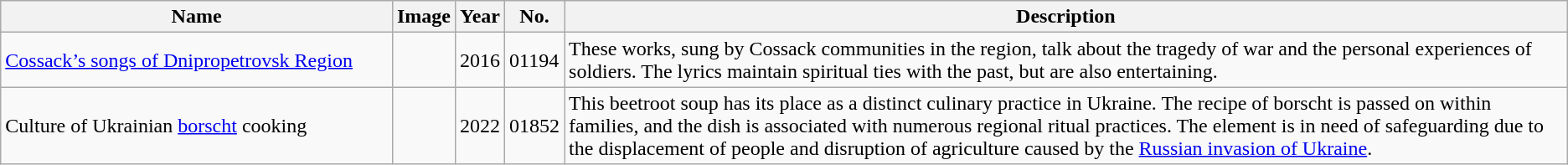<table class="wikitable sortable plainrowheaders">
<tr>
<th style="width:25%">Name</th>
<th class="unsortable">Image</th>
<th>Year</th>
<th>No.</th>
<th class="unsortable">Description</th>
</tr>
<tr>
<td><a href='#'>Cossack’s songs of Dnipropetrovsk Region</a></td>
<td></td>
<td>2016</td>
<td>01194</td>
<td>These works, sung by Cossack communities in the region, talk about the tragedy of war and the personal experiences of soldiers. The lyrics maintain spiritual ties with the past, but are also entertaining.</td>
</tr>
<tr>
<td>Culture of Ukrainian <a href='#'>borscht</a> cooking</td>
<td></td>
<td>2022</td>
<td>01852</td>
<td>This beetroot soup has its place as a distinct culinary practice in Ukraine. The recipe of borscht is passed on within families, and the dish is associated with numerous regional ritual practices. The element is in need of safeguarding due to the displacement of people and disruption of agriculture caused by the <a href='#'>Russian invasion of Ukraine</a>.</td>
</tr>
</table>
